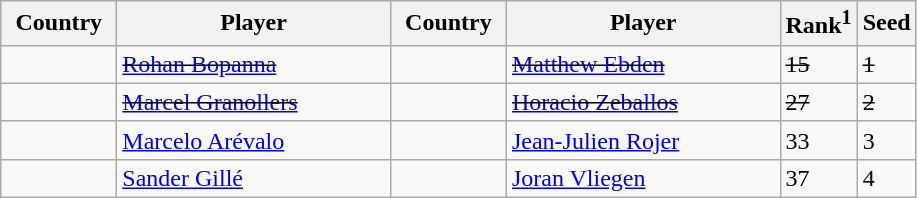<table class="sortable wikitable">
<tr>
<th width="70">Country</th>
<th width="175">Player</th>
<th width="70">Country</th>
<th width="175">Player</th>
<th>Rank<sup>1</sup></th>
<th>Seed</th>
</tr>
<tr>
<td><s></s></td>
<td><s><a href='#'>Rohan Bopanna</a></s></td>
<td><s></s></td>
<td><s><a href='#'>Matthew Ebden</a></s></td>
<td><s>15</s></td>
<td><s>1</s></td>
</tr>
<tr>
<td><s></s></td>
<td><s><a href='#'>Marcel Granollers</a></s></td>
<td><s></s></td>
<td><s><a href='#'>Horacio Zeballos</a></s></td>
<td><s>27</s></td>
<td><s>2</s></td>
</tr>
<tr>
<td></td>
<td><a href='#'>Marcelo Arévalo</a></td>
<td></td>
<td><a href='#'>Jean-Julien Rojer</a></td>
<td>33</td>
<td>3</td>
</tr>
<tr>
<td></td>
<td><a href='#'>Sander Gillé</a></td>
<td></td>
<td><a href='#'>Joran Vliegen</a></td>
<td>37</td>
<td>4</td>
</tr>
</table>
